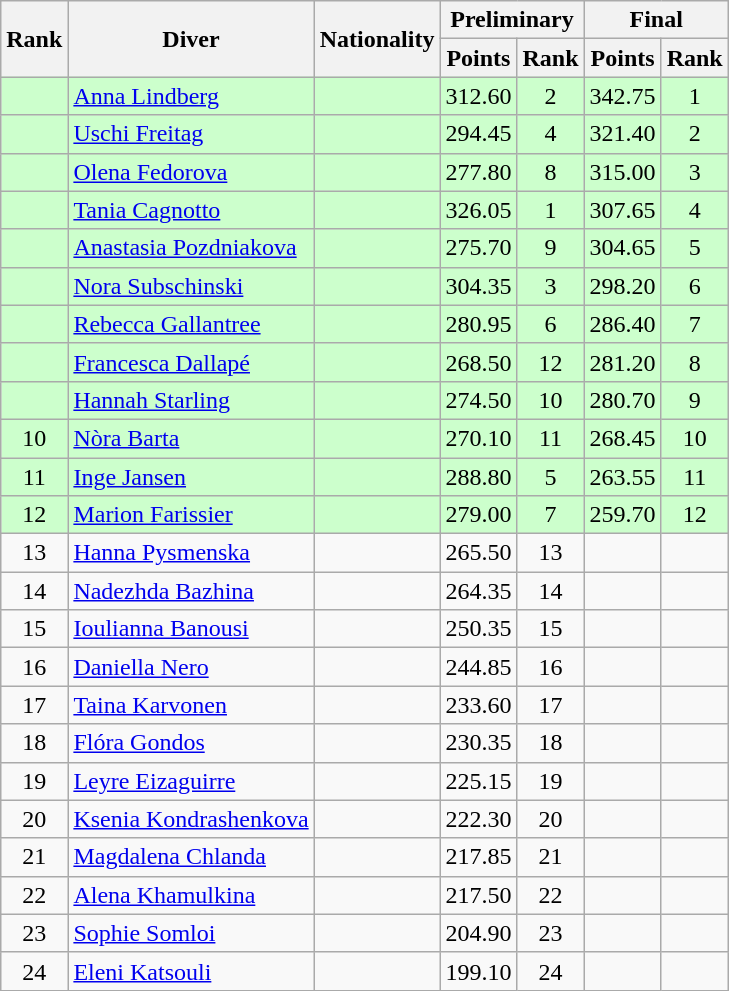<table class="wikitable" style="text-align:center">
<tr>
<th rowspan=2>Rank</th>
<th rowspan=2>Diver</th>
<th rowspan=2>Nationality</th>
<th colspan="2">Preliminary</th>
<th colspan="2">Final</th>
</tr>
<tr>
<th>Points</th>
<th>Rank</th>
<th>Points</th>
<th>Rank</th>
</tr>
<tr bgcolor=ccffcc>
<td></td>
<td align=left><a href='#'>Anna Lindberg</a></td>
<td align=left></td>
<td>312.60</td>
<td>2</td>
<td>342.75</td>
<td>1</td>
</tr>
<tr bgcolor=ccffcc>
<td></td>
<td align=left><a href='#'>Uschi Freitag</a></td>
<td align=left></td>
<td>294.45</td>
<td>4</td>
<td>321.40</td>
<td>2</td>
</tr>
<tr bgcolor=ccffcc>
<td></td>
<td align=left><a href='#'>Olena Fedorova</a></td>
<td align=left></td>
<td>277.80</td>
<td>8</td>
<td>315.00</td>
<td>3</td>
</tr>
<tr bgcolor=ccffcc>
<td></td>
<td align=left><a href='#'>Tania Cagnotto</a></td>
<td align=left></td>
<td>326.05</td>
<td>1</td>
<td>307.65</td>
<td>4</td>
</tr>
<tr bgcolor=ccffcc>
<td></td>
<td align=left><a href='#'>Anastasia Pozdniakova</a></td>
<td align=left></td>
<td>275.70</td>
<td>9</td>
<td>304.65</td>
<td>5</td>
</tr>
<tr bgcolor=ccffcc>
<td></td>
<td align=left><a href='#'>Nora Subschinski</a></td>
<td align=left></td>
<td>304.35</td>
<td>3</td>
<td>298.20</td>
<td>6</td>
</tr>
<tr bgcolor=ccffcc>
<td></td>
<td align=left><a href='#'>Rebecca Gallantree</a></td>
<td align=left></td>
<td>280.95</td>
<td>6</td>
<td>286.40</td>
<td>7</td>
</tr>
<tr bgcolor=ccffcc>
<td></td>
<td align=left><a href='#'>Francesca Dallapé</a></td>
<td align=left></td>
<td>268.50</td>
<td>12</td>
<td>281.20</td>
<td>8</td>
</tr>
<tr bgcolor=ccffcc>
<td></td>
<td align=left><a href='#'>Hannah Starling</a></td>
<td align=left></td>
<td>274.50</td>
<td>10</td>
<td>280.70</td>
<td>9</td>
</tr>
<tr bgcolor=ccffcc>
<td>10</td>
<td align=left><a href='#'>Nòra Barta</a></td>
<td align=left></td>
<td>270.10</td>
<td>11</td>
<td>268.45</td>
<td>10</td>
</tr>
<tr bgcolor=ccffcc>
<td>11</td>
<td align=left><a href='#'>Inge Jansen</a></td>
<td align=left></td>
<td>288.80</td>
<td>5</td>
<td>263.55</td>
<td>11</td>
</tr>
<tr bgcolor=ccffcc>
<td>12</td>
<td align=left><a href='#'>Marion Farissier</a></td>
<td align=left></td>
<td>279.00</td>
<td>7</td>
<td>259.70</td>
<td>12</td>
</tr>
<tr>
<td>13</td>
<td align=left><a href='#'>Hanna Pysmenska</a></td>
<td align=left></td>
<td>265.50</td>
<td>13</td>
<td></td>
<td></td>
</tr>
<tr>
<td>14</td>
<td align=left><a href='#'>Nadezhda Bazhina</a></td>
<td align=left></td>
<td>264.35</td>
<td>14</td>
<td></td>
<td></td>
</tr>
<tr>
<td>15</td>
<td align=left><a href='#'>Ioulianna Banousi</a></td>
<td align=left></td>
<td>250.35</td>
<td>15</td>
<td></td>
<td></td>
</tr>
<tr>
<td>16</td>
<td align=left><a href='#'>Daniella Nero</a></td>
<td align=left></td>
<td>244.85</td>
<td>16</td>
<td></td>
<td></td>
</tr>
<tr>
<td>17</td>
<td align=left><a href='#'>Taina Karvonen</a></td>
<td align=left></td>
<td>233.60</td>
<td>17</td>
<td></td>
<td></td>
</tr>
<tr>
<td>18</td>
<td align=left><a href='#'>Flóra Gondos</a></td>
<td align=left></td>
<td>230.35</td>
<td>18</td>
<td></td>
<td></td>
</tr>
<tr>
<td>19</td>
<td align=left><a href='#'>Leyre Eizaguirre</a></td>
<td align=left></td>
<td>225.15</td>
<td>19</td>
<td></td>
<td></td>
</tr>
<tr>
<td>20</td>
<td align=left><a href='#'>Ksenia Kondrashenkova</a></td>
<td align=left></td>
<td>222.30</td>
<td>20</td>
<td></td>
<td></td>
</tr>
<tr>
<td>21</td>
<td align=left><a href='#'>Magdalena Chlanda</a></td>
<td align=left></td>
<td>217.85</td>
<td>21</td>
<td></td>
<td></td>
</tr>
<tr>
<td>22</td>
<td align=left><a href='#'>Alena Khamulkina</a></td>
<td align=left></td>
<td>217.50</td>
<td>22</td>
<td></td>
<td></td>
</tr>
<tr>
<td>23</td>
<td align=left><a href='#'>Sophie Somloi</a></td>
<td align=left></td>
<td>204.90</td>
<td>23</td>
<td></td>
<td></td>
</tr>
<tr>
<td>24</td>
<td align=left><a href='#'>Eleni Katsouli</a></td>
<td align=left></td>
<td>199.10</td>
<td>24</td>
<td></td>
<td></td>
</tr>
</table>
